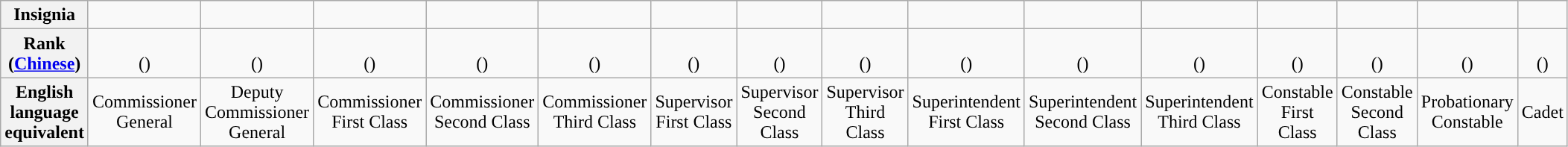<table class="wikitable" width="100%">
<tr style="text-align:center;">
<th>Insignia</th>
<td></td>
<td></td>
<td></td>
<td></td>
<td></td>
<td></td>
<td></td>
<td></td>
<td></td>
<td></td>
<td></td>
<td></td>
<td></td>
<td></td>
<td></td>
</tr>
<tr style="text-align:center;">
<th>Rank (<a href='#'>Chinese</a>)</th>
<td><br>()</td>
<td><br>()</td>
<td><br>()</td>
<td><br>()</td>
<td><br>()</td>
<td><br>()</td>
<td><br>()</td>
<td><br>()</td>
<td><br>()</td>
<td><br>()</td>
<td><br>()</td>
<td><br>()</td>
<td><br>()</td>
<td><br>()</td>
<td><br>()</td>
</tr>
<tr style="text-align:center;">
<th>English language equivalent</th>
<td>Commissioner General</td>
<td>Deputy Commissioner General</td>
<td>Commissioner First Class</td>
<td>Commissioner Second Class</td>
<td>Commissioner Third Class</td>
<td>Supervisor First Class</td>
<td>Supervisor Second Class</td>
<td>Supervisor Third Class</td>
<td>Superintendent First Class</td>
<td>Superintendent Second Class</td>
<td>Superintendent Third Class</td>
<td>Constable First Class</td>
<td>Constable Second Class</td>
<td>Probationary Constable</td>
<td>Cadet</td>
</tr>
</table>
